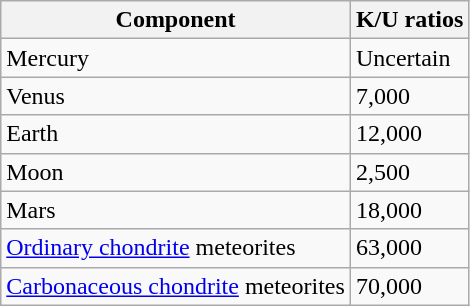<table class="wikitable">
<tr>
<th>Component</th>
<th>K/U ratios</th>
</tr>
<tr>
<td>Mercury</td>
<td>Uncertain</td>
</tr>
<tr>
<td>Venus</td>
<td>7,000</td>
</tr>
<tr>
<td>Earth</td>
<td>12,000</td>
</tr>
<tr>
<td>Moon</td>
<td>2,500</td>
</tr>
<tr>
<td>Mars</td>
<td>18,000</td>
</tr>
<tr>
<td><a href='#'>Ordinary chondrite</a> meteorites</td>
<td>63,000</td>
</tr>
<tr>
<td><a href='#'>Carbonaceous chondrite</a> meteorites</td>
<td>70,000</td>
</tr>
</table>
